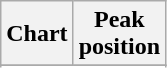<table class="wikitable sortable">
<tr>
<th>Chart</th>
<th>Peak<br>position</th>
</tr>
<tr>
</tr>
<tr>
</tr>
<tr>
</tr>
<tr>
</tr>
<tr>
</tr>
</table>
